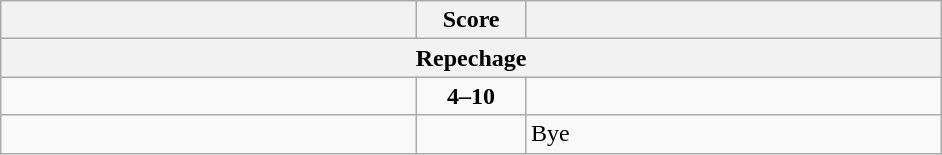<table class="wikitable" style="text-align: left;">
<tr>
<th align="right" width="270"></th>
<th width="65">Score</th>
<th align="left" width="270"></th>
</tr>
<tr>
<th colspan="3">Repechage</th>
</tr>
<tr>
<td></td>
<td align=center><strong>4–10</strong></td>
<td><strong></strong></td>
</tr>
<tr>
<td><strong></strong></td>
<td></td>
<td>Bye</td>
</tr>
</table>
